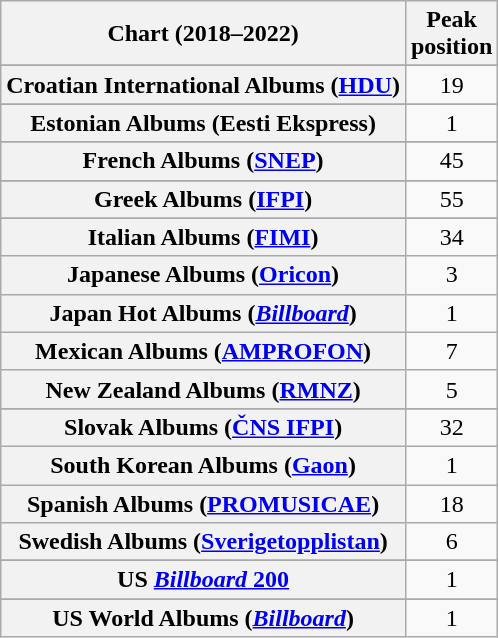<table class="wikitable sortable plainrowheaders" style="text-align:center">
<tr>
<th scope="col">Chart (2018–2022)</th>
<th scope="col">Peak<br> position</th>
</tr>
<tr>
</tr>
<tr>
</tr>
<tr>
</tr>
<tr>
</tr>
<tr>
</tr>
<tr>
<th scope="row">Croatian International Albums (<a href='#'>HDU</a>)</th>
<td>19</td>
</tr>
<tr>
</tr>
<tr>
</tr>
<tr>
<th scope="row">Estonian Albums (Eesti Ekspress)</th>
<td>1</td>
</tr>
<tr>
</tr>
<tr>
<th scope="row">French Albums (<a href='#'>SNEP</a>)</th>
<td>45</td>
</tr>
<tr>
</tr>
<tr>
<th scope="row">Greek Albums (<a href='#'>IFPI</a>)</th>
<td>55</td>
</tr>
<tr>
</tr>
<tr>
</tr>
<tr>
<th scope="row">Italian Albums (<a href='#'>FIMI</a>)</th>
<td>34</td>
</tr>
<tr>
<th scope="row">Japanese Albums (<a href='#'>Oricon</a>)</th>
<td>3</td>
</tr>
<tr>
<th scope="row">Japan Hot Albums (<em><a href='#'>Billboard</a></em>)</th>
<td>1</td>
</tr>
<tr>
<th scope="row">Mexican Albums (<a href='#'>AMPROFON</a>)</th>
<td>7</td>
</tr>
<tr>
<th scope="row">New Zealand Albums (<a href='#'>RMNZ</a>)</th>
<td>5</td>
</tr>
<tr>
</tr>
<tr>
</tr>
<tr>
</tr>
<tr>
<th scope="row">Slovak Albums (<a href='#'>ČNS IFPI</a>)</th>
<td>32</td>
</tr>
<tr>
<th scope="row">South Korean Albums (<a href='#'>Gaon</a>)</th>
<td>1</td>
</tr>
<tr>
<th scope="row">Spanish Albums (<a href='#'>PROMUSICAE</a>)</th>
<td>18</td>
</tr>
<tr>
<th scope="row">Swedish Albums (<a href='#'>Sverigetopplistan</a>)</th>
<td>6</td>
</tr>
<tr>
</tr>
<tr>
</tr>
<tr>
<th scope="row">US <a href='#'><em>Billboard</em> 200</a></th>
<td>1</td>
</tr>
<tr>
</tr>
<tr>
<th scope="row">US World Albums (<em><a href='#'>Billboard</a></em>)</th>
<td>1</td>
</tr>
</table>
